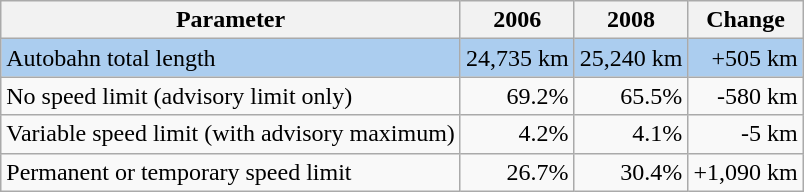<table class="wikitable">
<tr>
<th>Parameter</th>
<th>2006</th>
<th>2008</th>
<th>Change</th>
</tr>
<tr>
<td style="background: #ABCDEF">Autobahn total length</td>
<td style="text-align:right; background:#abcdef;">24,735 km</td>
<td style="text-align:right; background:#abcdef;">25,240 km</td>
<td style="text-align:right; background:#abcdef;">+505 km</td>
</tr>
<tr>
<td>No speed limit (advisory limit only)</td>
<td align=right>69.2%</td>
<td align=right>65.5%</td>
<td align=right>-580 km</td>
</tr>
<tr>
<td>Variable speed limit (with advisory maximum)</td>
<td align=right>4.2%</td>
<td align=right>4.1%</td>
<td align=right>-5 km</td>
</tr>
<tr>
<td>Permanent or temporary speed limit</td>
<td align=right>26.7%</td>
<td align=right>30.4%</td>
<td align=right>+1,090 km</td>
</tr>
</table>
